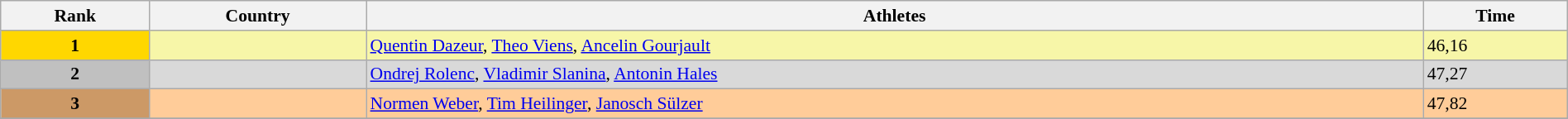<table class="wikitable" width=100% style="font-size:90%; text-align:left;">
<tr>
<th>Rank</th>
<th>Country</th>
<th>Athletes</th>
<th>Time</th>
</tr>
<tr align="center" valign="top" bgcolor="#F7F6A8">
<th style="background:#ffd700;">1</th>
<td align="left"></td>
<td align="left"><a href='#'>Quentin Dazeur</a>, <a href='#'>Theo Viens</a>, <a href='#'>Ancelin Gourjault</a></td>
<td align="left">46,16</td>
</tr>
<tr align="center" valign="top" bgcolor="#D9D9D9">
<th style="background:#c0c0c0;">2</th>
<td align="left"></td>
<td align="left"><a href='#'>Ondrej Rolenc</a>, <a href='#'>Vladimir Slanina</a>, <a href='#'>Antonin Hales</a></td>
<td align="left">47,27</td>
</tr>
<tr align="center" valign="top" bgcolor="#FFCC99">
<th style="background:#cc9966;">3</th>
<td align="left"></td>
<td align="left"><a href='#'>Normen Weber</a>, <a href='#'>Tim Heilinger</a>, <a href='#'>Janosch Sülzer</a></td>
<td align="left">47,82</td>
</tr>
<tr align="center" valign="top" bgcolor="#FFFFFF">
</tr>
</table>
